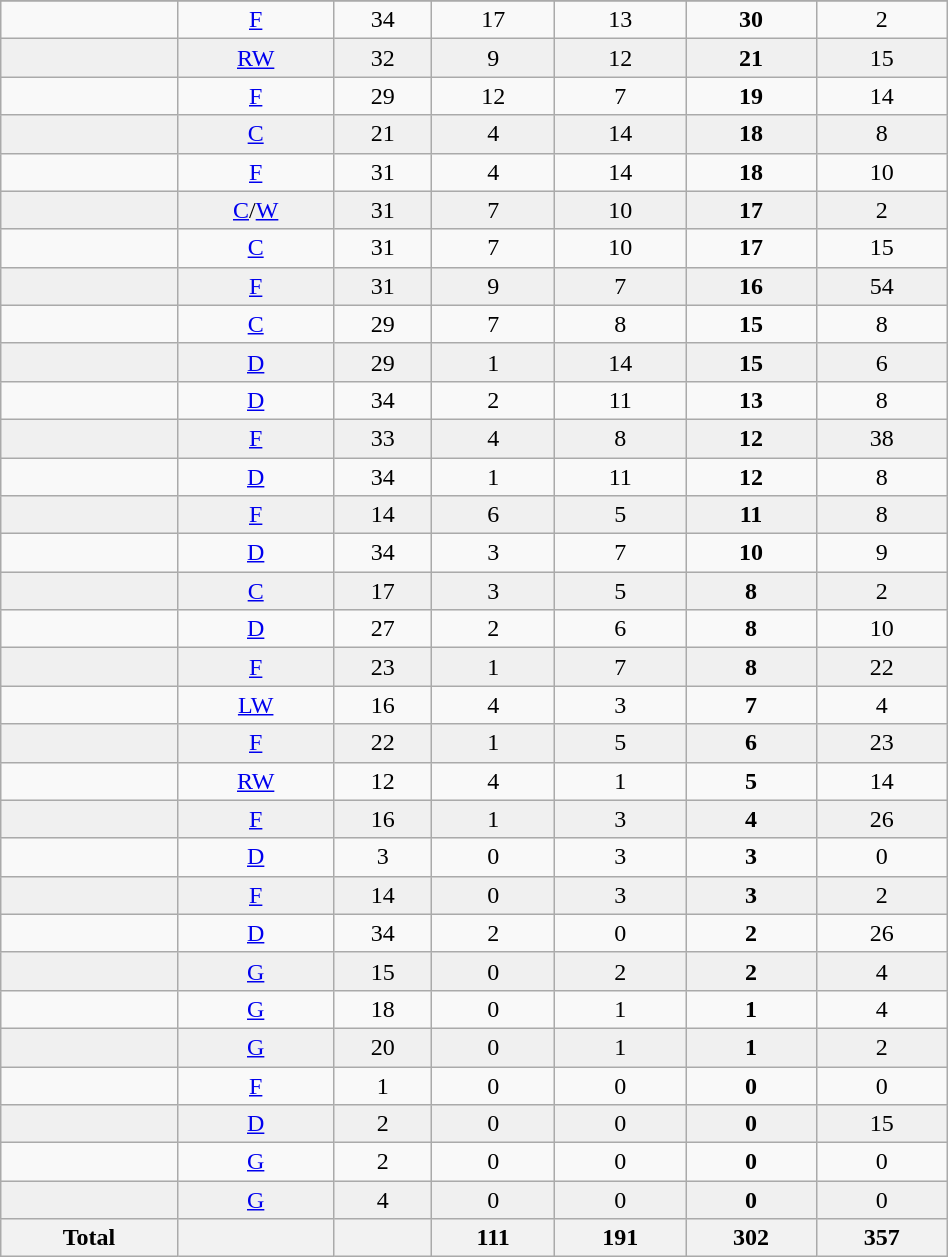<table class="wikitable sortable" width ="50%">
<tr align="center">
</tr>
<tr align="center" bgcolor="">
<td></td>
<td><a href='#'>F</a></td>
<td>34</td>
<td>17</td>
<td>13</td>
<td><strong>30</strong></td>
<td>2</td>
</tr>
<tr align="center" bgcolor="f0f0f0">
<td></td>
<td><a href='#'>RW</a></td>
<td>32</td>
<td>9</td>
<td>12</td>
<td><strong>21</strong></td>
<td>15</td>
</tr>
<tr align="center" bgcolor="">
<td></td>
<td><a href='#'>F</a></td>
<td>29</td>
<td>12</td>
<td>7</td>
<td><strong>19</strong></td>
<td>14</td>
</tr>
<tr align="center" bgcolor="f0f0f0">
<td></td>
<td><a href='#'>C</a></td>
<td>21</td>
<td>4</td>
<td>14</td>
<td><strong>18</strong></td>
<td>8</td>
</tr>
<tr align="center" bgcolor="">
<td></td>
<td><a href='#'>F</a></td>
<td>31</td>
<td>4</td>
<td>14</td>
<td><strong>18</strong></td>
<td>10</td>
</tr>
<tr align="center" bgcolor="f0f0f0">
<td></td>
<td><a href='#'>C</a>/<a href='#'>W</a></td>
<td>31</td>
<td>7</td>
<td>10</td>
<td><strong>17</strong></td>
<td>2</td>
</tr>
<tr align="center" bgcolor="">
<td></td>
<td><a href='#'>C</a></td>
<td>31</td>
<td>7</td>
<td>10</td>
<td><strong>17</strong></td>
<td>15</td>
</tr>
<tr align="center" bgcolor="f0f0f0">
<td></td>
<td><a href='#'>F</a></td>
<td>31</td>
<td>9</td>
<td>7</td>
<td><strong>16</strong></td>
<td>54</td>
</tr>
<tr align="center" bgcolor="">
<td></td>
<td><a href='#'>C</a></td>
<td>29</td>
<td>7</td>
<td>8</td>
<td><strong>15</strong></td>
<td>8</td>
</tr>
<tr align="center" bgcolor="f0f0f0">
<td></td>
<td><a href='#'>D</a></td>
<td>29</td>
<td>1</td>
<td>14</td>
<td><strong>15</strong></td>
<td>6</td>
</tr>
<tr align="center" bgcolor="">
<td></td>
<td><a href='#'>D</a></td>
<td>34</td>
<td>2</td>
<td>11</td>
<td><strong>13</strong></td>
<td>8</td>
</tr>
<tr align="center" bgcolor="f0f0f0">
<td></td>
<td><a href='#'>F</a></td>
<td>33</td>
<td>4</td>
<td>8</td>
<td><strong>12</strong></td>
<td>38</td>
</tr>
<tr align="center" bgcolor="">
<td></td>
<td><a href='#'>D</a></td>
<td>34</td>
<td>1</td>
<td>11</td>
<td><strong>12</strong></td>
<td>8</td>
</tr>
<tr align="center" bgcolor="f0f0f0">
<td></td>
<td><a href='#'>F</a></td>
<td>14</td>
<td>6</td>
<td>5</td>
<td><strong>11</strong></td>
<td>8</td>
</tr>
<tr align="center" bgcolor="">
<td></td>
<td><a href='#'>D</a></td>
<td>34</td>
<td>3</td>
<td>7</td>
<td><strong>10</strong></td>
<td>9</td>
</tr>
<tr align="center" bgcolor="f0f0f0">
<td></td>
<td><a href='#'>C</a></td>
<td>17</td>
<td>3</td>
<td>5</td>
<td><strong>8</strong></td>
<td>2</td>
</tr>
<tr align="center" bgcolor="">
<td></td>
<td><a href='#'>D</a></td>
<td>27</td>
<td>2</td>
<td>6</td>
<td><strong>8</strong></td>
<td>10</td>
</tr>
<tr align="center" bgcolor="f0f0f0">
<td></td>
<td><a href='#'>F</a></td>
<td>23</td>
<td>1</td>
<td>7</td>
<td><strong>8</strong></td>
<td>22</td>
</tr>
<tr align="center" bgcolor="">
<td></td>
<td><a href='#'>LW</a></td>
<td>16</td>
<td>4</td>
<td>3</td>
<td><strong>7</strong></td>
<td>4</td>
</tr>
<tr align="center" bgcolor="f0f0f0">
<td></td>
<td><a href='#'>F</a></td>
<td>22</td>
<td>1</td>
<td>5</td>
<td><strong>6</strong></td>
<td>23</td>
</tr>
<tr align="center" bgcolor="">
<td></td>
<td><a href='#'>RW</a></td>
<td>12</td>
<td>4</td>
<td>1</td>
<td><strong>5</strong></td>
<td>14</td>
</tr>
<tr align="center" bgcolor="f0f0f0">
<td></td>
<td><a href='#'>F</a></td>
<td>16</td>
<td>1</td>
<td>3</td>
<td><strong>4</strong></td>
<td>26</td>
</tr>
<tr align="center" bgcolor="">
<td></td>
<td><a href='#'>D</a></td>
<td>3</td>
<td>0</td>
<td>3</td>
<td><strong>3</strong></td>
<td>0</td>
</tr>
<tr align="center" bgcolor="f0f0f0">
<td></td>
<td><a href='#'>F</a></td>
<td>14</td>
<td>0</td>
<td>3</td>
<td><strong>3</strong></td>
<td>2</td>
</tr>
<tr align="center" bgcolor="">
<td></td>
<td><a href='#'>D</a></td>
<td>34</td>
<td>2</td>
<td>0</td>
<td><strong>2</strong></td>
<td>26</td>
</tr>
<tr align="center" bgcolor="f0f0f0">
<td></td>
<td><a href='#'>G</a></td>
<td>15</td>
<td>0</td>
<td>2</td>
<td><strong>2</strong></td>
<td>4</td>
</tr>
<tr align="center" bgcolor="">
<td></td>
<td><a href='#'>G</a></td>
<td>18</td>
<td>0</td>
<td>1</td>
<td><strong>1</strong></td>
<td>4</td>
</tr>
<tr align="center" bgcolor="f0f0f0">
<td></td>
<td><a href='#'>G</a></td>
<td>20</td>
<td>0</td>
<td>1</td>
<td><strong>1</strong></td>
<td>2</td>
</tr>
<tr align="center" bgcolor="">
<td></td>
<td><a href='#'>F</a></td>
<td>1</td>
<td>0</td>
<td>0</td>
<td><strong>0</strong></td>
<td>0</td>
</tr>
<tr align="center" bgcolor="f0f0f0">
<td></td>
<td><a href='#'>D</a></td>
<td>2</td>
<td>0</td>
<td>0</td>
<td><strong>0</strong></td>
<td>15</td>
</tr>
<tr align="center" bgcolor="">
<td></td>
<td><a href='#'>G</a></td>
<td>2</td>
<td>0</td>
<td>0</td>
<td><strong>0</strong></td>
<td>0</td>
</tr>
<tr align="center" bgcolor="f0f0f0">
<td></td>
<td><a href='#'>G</a></td>
<td>4</td>
<td>0</td>
<td>0</td>
<td><strong>0</strong></td>
<td>0</td>
</tr>
<tr>
<th>Total</th>
<th></th>
<th></th>
<th>111</th>
<th>191</th>
<th>302</th>
<th>357</th>
</tr>
</table>
